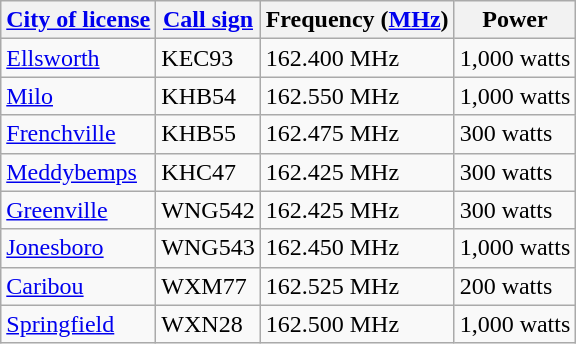<table class="wikitable sortable collapsible">
<tr>
<th><a href='#'>City of license</a></th>
<th><a href='#'>Call sign</a></th>
<th>Frequency (<a href='#'>MHz</a>)</th>
<th>Power</th>
</tr>
<tr>
<td><a href='#'>Ellsworth</a></td>
<td>KEC93</td>
<td>162.400 MHz</td>
<td>1,000 watts</td>
</tr>
<tr>
<td><a href='#'>Milo</a></td>
<td>KHB54</td>
<td>162.550 MHz</td>
<td>1,000 watts</td>
</tr>
<tr>
<td><a href='#'>Frenchville</a></td>
<td>KHB55</td>
<td>162.475 MHz</td>
<td>300 watts</td>
</tr>
<tr>
<td><a href='#'>Meddybemps</a></td>
<td>KHC47</td>
<td>162.425 MHz</td>
<td>300 watts</td>
</tr>
<tr>
<td><a href='#'>Greenville</a></td>
<td>WNG542</td>
<td>162.425 MHz</td>
<td>300 watts</td>
</tr>
<tr>
<td><a href='#'>Jonesboro</a></td>
<td>WNG543</td>
<td>162.450 MHz</td>
<td>1,000 watts</td>
</tr>
<tr>
<td><a href='#'>Caribou</a></td>
<td>WXM77</td>
<td>162.525 MHz</td>
<td>200 watts</td>
</tr>
<tr>
<td><a href='#'>Springfield</a></td>
<td>WXN28</td>
<td>162.500 MHz</td>
<td>1,000 watts</td>
</tr>
</table>
